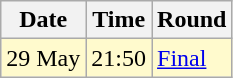<table class="wikitable">
<tr>
<th>Date</th>
<th>Time</th>
<th>Round</th>
</tr>
<tr style=background:lemonchiffon>
<td>29 May</td>
<td>21:50</td>
<td><a href='#'>Final</a></td>
</tr>
</table>
